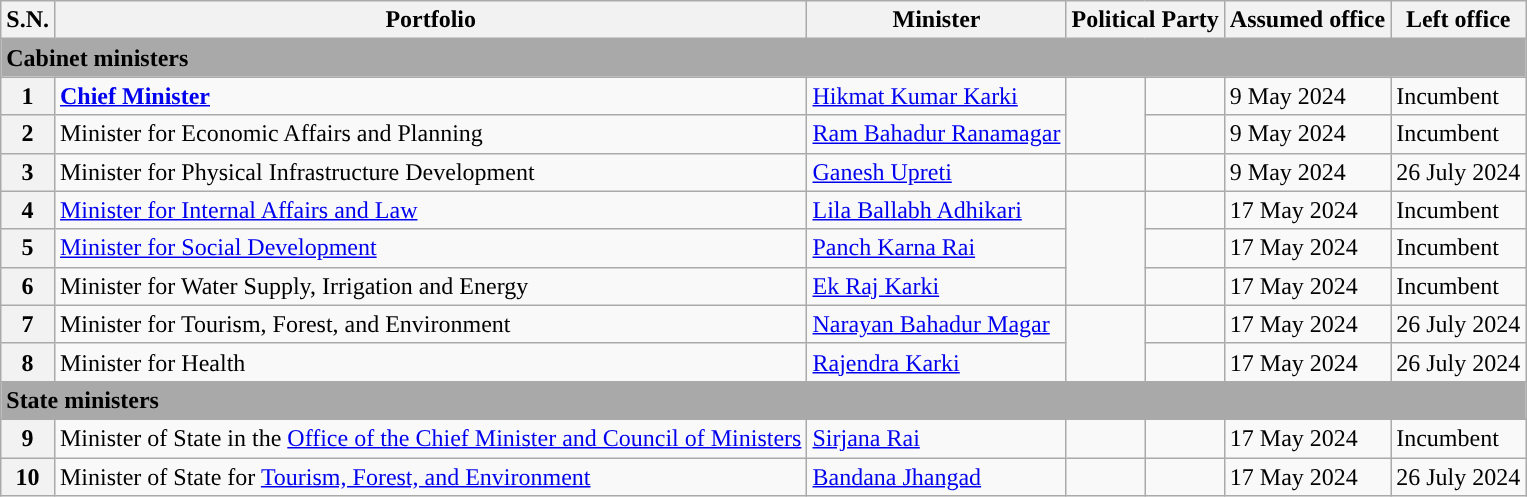<table class="wikitable">
<tr>
<th>S.N.</th>
<th>Portfolio</th>
<th>Minister<br></th>
<th colspan="2">Political Party</th>
<th>Assumed office</th>
<th>Left office</th>
</tr>
<tr>
<td colspan="7" bgcolor="darkgrey"><strong>Cabinet ministers</strong></td>
</tr>
<tr>
<th>1</th>
<td><strong><a href='#'>Chief Minister</a><br></strong></td>
<td><a href='#'>Hikmat Kumar Karki</a><br></td>
<td rowspan="2"></td>
<td></td>
<td>9 May 2024</td>
<td>Incumbent</td>
</tr>
<tr>
<th>2</th>
<td>Minister for Economic Affairs and Planning</td>
<td><a href='#'>Ram Bahadur Ranamagar</a><br></td>
<td></td>
<td>9 May 2024</td>
<td>Incumbent</td>
</tr>
<tr>
<th>3</th>
<td>Minister for Physical Infrastructure Development</td>
<td><a href='#'>Ganesh Upreti</a><br></td>
<td></td>
<td></td>
<td>9 May 2024</td>
<td>26 July 2024</td>
</tr>
<tr>
<th>4</th>
<td><a href='#'>Minister for Internal Affairs and Law</a></td>
<td><a href='#'>Lila Ballabh Adhikari</a><br></td>
<td rowspan="3"></td>
<td></td>
<td>17 May 2024</td>
<td>Incumbent</td>
</tr>
<tr>
<th>5</th>
<td><a href='#'>Minister for Social Development</a></td>
<td><a href='#'>Panch Karna Rai</a><br></td>
<td></td>
<td>17 May 2024</td>
<td>Incumbent</td>
</tr>
<tr>
<th>6</th>
<td>Minister for Water Supply, Irrigation and Energy</td>
<td><a href='#'>Ek Raj Karki</a><br></td>
<td></td>
<td>17 May 2024</td>
<td>Incumbent</td>
</tr>
<tr>
<th>7</th>
<td>Minister for Tourism, Forest, and Environment</td>
<td><a href='#'>Narayan Bahadur Magar</a><br></td>
<td rowspan="2"></td>
<td></td>
<td>17 May 2024</td>
<td>26 July 2024</td>
</tr>
<tr>
<th>8</th>
<td>Minister for Health</td>
<td><a href='#'>Rajendra Karki</a><br></td>
<td></td>
<td>17 May 2024</td>
<td>26 July 2024</td>
</tr>
<tr>
<td colspan="7" bgcolor="darkgrey"><strong>State ministers</strong></td>
</tr>
<tr>
<th>9</th>
<td>Minister of State in the <a href='#'>Office of the Chief Minister and Council of Ministers</a></td>
<td><a href='#'>Sirjana Rai</a><br></td>
<td></td>
<td></td>
<td>17 May 2024</td>
<td>Incumbent</td>
</tr>
<tr>
<th>10</th>
<td>Minister of State for <a href='#'>Tourism, Forest, and Environment</a></td>
<td><a href='#'>Bandana Jhangad</a><br></td>
<td></td>
<td></td>
<td>17 May 2024</td>
<td>26 July 2024</td>
</tr>
</table>
